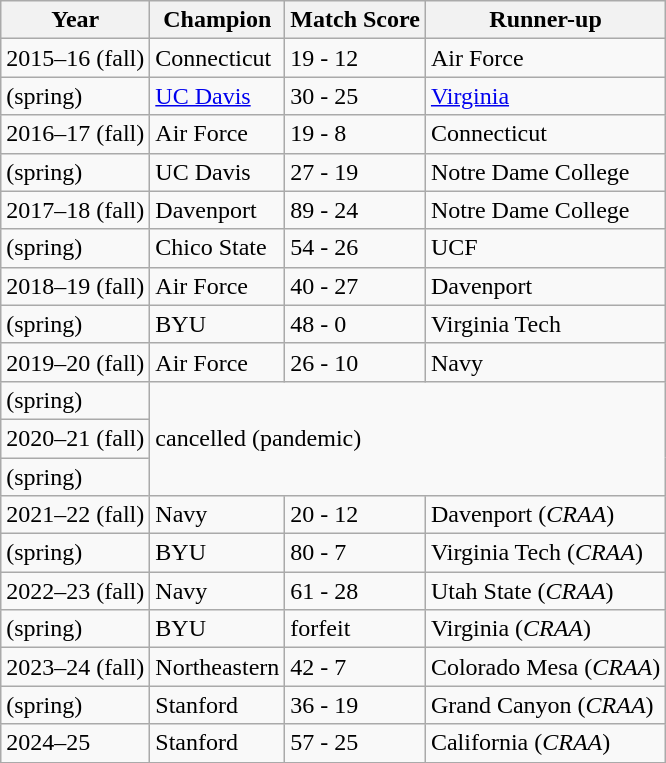<table class="wikitable">
<tr>
<th>Year</th>
<th>Champion</th>
<th>Match Score</th>
<th>Runner-up</th>
</tr>
<tr>
<td>2015–16 (fall)</td>
<td>Connecticut</td>
<td>19 - 12</td>
<td>Air Force </td>
</tr>
<tr>
<td>(spring)</td>
<td><a href='#'>UC Davis</a></td>
<td>30 - 25</td>
<td><a href='#'>Virginia</a></td>
</tr>
<tr>
<td>2016–17 (fall)</td>
<td>Air Force</td>
<td>19 - 8</td>
<td>Connecticut</td>
</tr>
<tr>
<td>(spring)</td>
<td>UC Davis</td>
<td>27 - 19</td>
<td>Notre Dame College</td>
</tr>
<tr>
<td>2017–18 (fall)</td>
<td>Davenport</td>
<td>89 - 24</td>
<td>Notre Dame College </td>
</tr>
<tr>
<td>(spring)</td>
<td>Chico State</td>
<td>54 - 26</td>
<td>UCF </td>
</tr>
<tr>
<td>2018–19 (fall)</td>
<td>Air Force</td>
<td>40 - 27</td>
<td>Davenport </td>
</tr>
<tr>
<td>(spring)</td>
<td>BYU</td>
<td>48 - 0</td>
<td>Virginia Tech </td>
</tr>
<tr>
<td>2019–20 (fall)</td>
<td>Air Force</td>
<td>26 - 10</td>
<td>Navy </td>
</tr>
<tr>
<td>(spring)</td>
<td colspan="3" rowspan="3">cancelled (pandemic)</td>
</tr>
<tr>
<td>2020–21 (fall)</td>
</tr>
<tr>
<td>(spring)</td>
</tr>
<tr>
<td>2021–22 (fall)</td>
<td>Navy</td>
<td>20 - 12</td>
<td>Davenport (<em>CRAA</em>)</td>
</tr>
<tr>
<td>(spring)</td>
<td>BYU</td>
<td>80 - 7</td>
<td>Virginia Tech (<em>CRAA</em>)</td>
</tr>
<tr>
<td>2022–23 (fall)</td>
<td>Navy</td>
<td>61 -  28</td>
<td>Utah State (<em>CRAA</em>)</td>
</tr>
<tr>
<td>(spring)</td>
<td>BYU</td>
<td>forfeit</td>
<td>Virginia (<em>CRAA</em>)</td>
</tr>
<tr>
<td>2023–24 (fall)</td>
<td>Northeastern</td>
<td>42 - 7</td>
<td>Colorado Mesa (<em>CRAA</em>)</td>
</tr>
<tr>
<td>(spring)</td>
<td>Stanford</td>
<td>36 - 19</td>
<td>Grand Canyon (<em>CRAA</em>)</td>
</tr>
<tr>
<td>2024–25</td>
<td>Stanford</td>
<td>57 - 25</td>
<td>California (<em>CRAA</em>)</td>
</tr>
</table>
